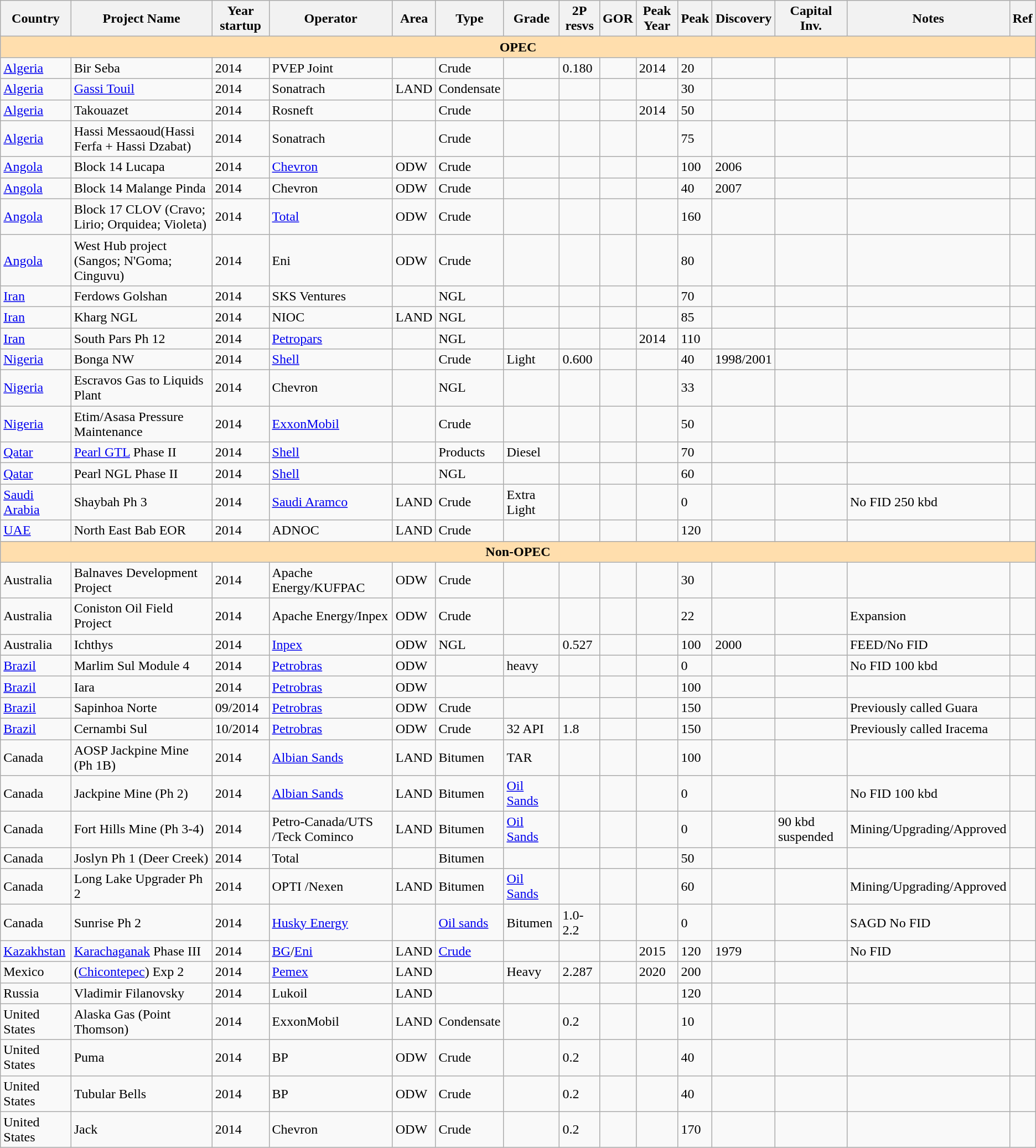<table class="wikitable">
<tr>
<th>Country</th>
<th>Project Name</th>
<th>Year startup</th>
<th>Operator</th>
<th>Area</th>
<th>Type</th>
<th>Grade</th>
<th>2P resvs</th>
<th>GOR</th>
<th>Peak Year</th>
<th>Peak</th>
<th>Discovery</th>
<th>Capital Inv.</th>
<th>Notes</th>
<th>Ref</th>
</tr>
<tr --->
<td align="center" colspan="15" style="background:#ffdead;border-top:1px; border-right:1px; border-bottom:2px; border-left:1px;"><strong>OPEC</strong></td>
</tr>
<tr --->
<td><a href='#'>Algeria</a></td>
<td>Bir Seba</td>
<td>2014</td>
<td>PVEP Joint</td>
<td></td>
<td>Crude</td>
<td></td>
<td>0.180</td>
<td></td>
<td>2014</td>
<td>20</td>
<td></td>
<td></td>
<td></td>
<td></td>
</tr>
<tr --->
<td><a href='#'>Algeria</a></td>
<td><a href='#'>Gassi Touil</a></td>
<td>2014</td>
<td>Sonatrach</td>
<td>LAND</td>
<td>Condensate</td>
<td></td>
<td></td>
<td></td>
<td></td>
<td>30</td>
<td></td>
<td></td>
<td></td>
<td></td>
</tr>
<tr --->
<td><a href='#'>Algeria</a></td>
<td>Takouazet</td>
<td>2014</td>
<td>Rosneft</td>
<td></td>
<td>Crude</td>
<td></td>
<td></td>
<td></td>
<td>2014</td>
<td>50</td>
<td></td>
<td></td>
<td></td>
<td></td>
</tr>
<tr --->
<td><a href='#'>Algeria</a></td>
<td>Hassi Messaoud(Hassi Ferfa + Hassi Dzabat)</td>
<td>2014</td>
<td>Sonatrach</td>
<td></td>
<td>Crude</td>
<td></td>
<td></td>
<td></td>
<td></td>
<td>75</td>
<td></td>
<td></td>
<td></td>
<td></td>
</tr>
<tr --->
<td><a href='#'>Angola</a></td>
<td>Block 14 Lucapa</td>
<td>2014</td>
<td><a href='#'>Chevron</a></td>
<td>ODW</td>
<td>Crude</td>
<td></td>
<td></td>
<td></td>
<td></td>
<td>100</td>
<td>2006</td>
<td></td>
<td></td>
<td></td>
</tr>
<tr --->
<td><a href='#'>Angola</a></td>
<td>Block 14 Malange Pinda</td>
<td>2014</td>
<td>Chevron</td>
<td>ODW</td>
<td>Crude</td>
<td></td>
<td></td>
<td></td>
<td></td>
<td>40</td>
<td>2007</td>
<td></td>
<td></td>
<td></td>
</tr>
<tr --->
<td><a href='#'>Angola</a></td>
<td>Block 17 CLOV (Cravo; Lirio; Orquidea; Violeta)</td>
<td>2014</td>
<td><a href='#'>Total</a></td>
<td>ODW</td>
<td>Crude</td>
<td></td>
<td></td>
<td></td>
<td></td>
<td>160</td>
<td></td>
<td></td>
<td></td>
<td></td>
</tr>
<tr --->
<td><a href='#'>Angola</a></td>
<td>West Hub project (Sangos; N'Goma; Cinguvu)</td>
<td>2014</td>
<td>Eni</td>
<td>ODW</td>
<td>Crude</td>
<td></td>
<td></td>
<td></td>
<td></td>
<td>80</td>
<td></td>
<td></td>
<td></td>
<td></td>
</tr>
<tr --->
<td><a href='#'>Iran</a></td>
<td>Ferdows Golshan</td>
<td>2014</td>
<td>SKS Ventures</td>
<td></td>
<td>NGL</td>
<td></td>
<td></td>
<td></td>
<td></td>
<td>70</td>
<td></td>
<td></td>
<td></td>
<td></td>
</tr>
<tr --->
<td><a href='#'>Iran</a></td>
<td>Kharg NGL</td>
<td>2014</td>
<td>NIOC</td>
<td>LAND</td>
<td>NGL</td>
<td></td>
<td></td>
<td></td>
<td></td>
<td>85</td>
<td></td>
<td></td>
<td></td>
<td></td>
</tr>
<tr --->
<td><a href='#'>Iran</a></td>
<td>South Pars Ph 12</td>
<td>2014</td>
<td><a href='#'>Petropars</a></td>
<td></td>
<td>NGL</td>
<td></td>
<td></td>
<td></td>
<td>2014</td>
<td>110</td>
<td></td>
<td></td>
<td></td>
<td></td>
</tr>
<tr --->
<td><a href='#'>Nigeria</a></td>
<td>Bonga NW</td>
<td>2014</td>
<td><a href='#'>Shell</a></td>
<td></td>
<td>Crude</td>
<td>Light</td>
<td>0.600</td>
<td></td>
<td></td>
<td>40</td>
<td>1998/2001</td>
<td></td>
<td></td>
<td></td>
</tr>
<tr --->
<td><a href='#'>Nigeria</a></td>
<td>Escravos Gas to Liquids Plant</td>
<td>2014</td>
<td>Chevron</td>
<td></td>
<td>NGL</td>
<td></td>
<td></td>
<td></td>
<td></td>
<td>33</td>
<td></td>
<td></td>
<td></td>
<td></td>
</tr>
<tr --->
<td><a href='#'>Nigeria</a></td>
<td>Etim/Asasa Pressure Maintenance</td>
<td>2014</td>
<td><a href='#'>ExxonMobil</a></td>
<td></td>
<td>Crude</td>
<td></td>
<td></td>
<td></td>
<td></td>
<td>50</td>
<td></td>
<td></td>
<td></td>
<td></td>
</tr>
<tr --->
<td><a href='#'>Qatar</a></td>
<td><a href='#'>Pearl GTL</a> Phase II</td>
<td>2014</td>
<td><a href='#'>Shell</a></td>
<td></td>
<td>Products</td>
<td>Diesel</td>
<td></td>
<td></td>
<td></td>
<td>70</td>
<td></td>
<td></td>
<td></td>
<td></td>
</tr>
<tr --->
<td><a href='#'>Qatar</a></td>
<td>Pearl NGL Phase II</td>
<td>2014</td>
<td><a href='#'>Shell</a></td>
<td></td>
<td>NGL</td>
<td></td>
<td></td>
<td></td>
<td></td>
<td>60</td>
<td></td>
<td></td>
<td></td>
<td></td>
</tr>
<tr --->
<td><a href='#'>Saudi Arabia</a></td>
<td>Shaybah Ph 3</td>
<td>2014</td>
<td><a href='#'>Saudi Aramco</a></td>
<td>LAND</td>
<td>Crude</td>
<td>Extra Light</td>
<td></td>
<td></td>
<td></td>
<td>0</td>
<td></td>
<td></td>
<td>No FID 250 kbd</td>
<td></td>
</tr>
<tr --->
<td><a href='#'>UAE</a></td>
<td>North East Bab EOR</td>
<td>2014</td>
<td>ADNOC</td>
<td>LAND</td>
<td>Crude</td>
<td></td>
<td></td>
<td></td>
<td></td>
<td>120</td>
<td></td>
<td></td>
<td></td>
<td></td>
</tr>
<tr --->
<td align="center" colspan="15" style="background:#ffdead;border-top:1px; border-right:1px; border-bottom:2px; border-left:1px;"><strong>Non-OPEC</strong></td>
</tr>
<tr --->
<td>Australia</td>
<td>Balnaves Development Project</td>
<td>2014</td>
<td>Apache Energy/KUFPAC</td>
<td>ODW</td>
<td>Crude</td>
<td></td>
<td></td>
<td></td>
<td></td>
<td>30</td>
<td></td>
<td></td>
<td></td>
<td></td>
</tr>
<tr --->
<td>Australia</td>
<td>Coniston Oil Field Project</td>
<td>2014</td>
<td>Apache Energy/Inpex</td>
<td>ODW</td>
<td>Crude</td>
<td></td>
<td></td>
<td></td>
<td></td>
<td>22</td>
<td></td>
<td></td>
<td>Expansion</td>
<td></td>
</tr>
<tr --->
<td>Australia</td>
<td>Ichthys</td>
<td>2014</td>
<td><a href='#'>Inpex</a></td>
<td>ODW</td>
<td>NGL</td>
<td></td>
<td>0.527</td>
<td></td>
<td></td>
<td>100</td>
<td>2000</td>
<td></td>
<td>FEED/No FID</td>
<td></td>
</tr>
<tr --->
<td><a href='#'>Brazil</a></td>
<td>Marlim Sul Module 4</td>
<td>2014</td>
<td><a href='#'>Petrobras</a></td>
<td>ODW</td>
<td></td>
<td>heavy</td>
<td></td>
<td></td>
<td></td>
<td>0</td>
<td></td>
<td></td>
<td>No FID 100 kbd</td>
<td></td>
</tr>
<tr --->
<td><a href='#'>Brazil</a></td>
<td>Iara</td>
<td>2014</td>
<td><a href='#'>Petrobras</a></td>
<td>ODW</td>
<td></td>
<td></td>
<td></td>
<td></td>
<td></td>
<td>100</td>
<td></td>
<td></td>
<td></td>
<td></td>
</tr>
<tr --->
<td><a href='#'>Brazil</a></td>
<td>Sapinhoa Norte</td>
<td>09/2014</td>
<td><a href='#'>Petrobras</a></td>
<td>ODW</td>
<td>Crude</td>
<td></td>
<td></td>
<td></td>
<td></td>
<td>150</td>
<td></td>
<td></td>
<td>Previously called Guara</td>
<td></td>
</tr>
<tr --->
<td><a href='#'>Brazil</a></td>
<td>Cernambi Sul</td>
<td>10/2014</td>
<td><a href='#'>Petrobras</a></td>
<td>ODW</td>
<td>Crude</td>
<td>32 API</td>
<td>1.8</td>
<td></td>
<td></td>
<td>150</td>
<td></td>
<td></td>
<td>Previously called Iracema</td>
<td></td>
</tr>
<tr --->
<td>Canada</td>
<td>AOSP Jackpine Mine (Ph 1B)</td>
<td>2014</td>
<td><a href='#'>Albian Sands</a></td>
<td>LAND</td>
<td>Bitumen</td>
<td>TAR</td>
<td></td>
<td></td>
<td></td>
<td>100</td>
<td></td>
<td></td>
<td></td>
<td></td>
</tr>
<tr --->
<td>Canada</td>
<td>Jackpine Mine (Ph 2)</td>
<td>2014</td>
<td><a href='#'>Albian Sands</a></td>
<td>LAND</td>
<td>Bitumen</td>
<td><a href='#'>Oil Sands</a></td>
<td></td>
<td></td>
<td></td>
<td>0</td>
<td></td>
<td></td>
<td>No FID 100 kbd</td>
<td></td>
</tr>
<tr --->
<td>Canada</td>
<td>Fort Hills Mine (Ph 3-4)</td>
<td>2014</td>
<td>Petro-Canada/UTS /Teck Cominco</td>
<td>LAND</td>
<td>Bitumen</td>
<td><a href='#'>Oil Sands</a></td>
<td></td>
<td></td>
<td></td>
<td>0</td>
<td></td>
<td>90 kbd suspended</td>
<td>Mining/Upgrading/Approved</td>
<td></td>
</tr>
<tr --->
<td>Canada</td>
<td>Joslyn Ph 1 (Deer Creek)</td>
<td>2014</td>
<td>Total</td>
<td></td>
<td>Bitumen</td>
<td></td>
<td></td>
<td></td>
<td></td>
<td>50</td>
<td></td>
<td></td>
<td></td>
<td></td>
</tr>
<tr --->
<td>Canada</td>
<td>Long Lake Upgrader Ph 2</td>
<td>2014</td>
<td>OPTI /Nexen</td>
<td>LAND</td>
<td>Bitumen</td>
<td><a href='#'>Oil Sands</a></td>
<td></td>
<td></td>
<td></td>
<td>60</td>
<td></td>
<td></td>
<td>Mining/Upgrading/Approved</td>
<td></td>
</tr>
<tr --->
<td>Canada</td>
<td>Sunrise Ph 2</td>
<td>2014</td>
<td><a href='#'>Husky Energy</a></td>
<td></td>
<td><a href='#'>Oil sands</a></td>
<td>Bitumen</td>
<td>1.0-2.2</td>
<td></td>
<td></td>
<td>0</td>
<td></td>
<td></td>
<td>SAGD No FID</td>
<td></td>
</tr>
<tr --->
<td><a href='#'>Kazakhstan</a></td>
<td><a href='#'>Karachaganak</a> Phase III</td>
<td>2014</td>
<td><a href='#'>BG</a>/<a href='#'>Eni</a></td>
<td>LAND</td>
<td><a href='#'>Crude</a></td>
<td></td>
<td></td>
<td></td>
<td>2015</td>
<td>120</td>
<td>1979</td>
<td></td>
<td>No FID</td>
<td></td>
</tr>
<tr --->
<td>Mexico</td>
<td>(<a href='#'>Chicontepec</a>) Exp 2</td>
<td>2014</td>
<td><a href='#'>Pemex</a></td>
<td>LAND</td>
<td></td>
<td>Heavy</td>
<td>2.287</td>
<td></td>
<td>2020</td>
<td>200</td>
<td></td>
<td></td>
<td></td>
<td></td>
</tr>
<tr --->
<td>Russia</td>
<td>Vladimir Filanovsky</td>
<td>2014</td>
<td>Lukoil</td>
<td>LAND</td>
<td></td>
<td></td>
<td></td>
<td></td>
<td></td>
<td>120</td>
<td></td>
<td></td>
<td></td>
<td></td>
</tr>
<tr --->
<td>United States</td>
<td>Alaska Gas (Point Thomson)</td>
<td>2014</td>
<td>ExxonMobil</td>
<td>LAND</td>
<td>Condensate</td>
<td></td>
<td>0.2</td>
<td></td>
<td></td>
<td>10</td>
<td></td>
<td></td>
<td></td>
<td></td>
</tr>
<tr --->
<td>United States</td>
<td>Puma</td>
<td>2014</td>
<td>BP</td>
<td>ODW</td>
<td>Crude</td>
<td></td>
<td>0.2</td>
<td></td>
<td></td>
<td>40</td>
<td></td>
<td></td>
<td></td>
<td></td>
</tr>
<tr --->
<td>United States</td>
<td>Tubular Bells</td>
<td>2014</td>
<td>BP</td>
<td>ODW</td>
<td>Crude</td>
<td></td>
<td>0.2</td>
<td></td>
<td></td>
<td>40</td>
<td></td>
<td></td>
<td></td>
<td></td>
</tr>
<tr --->
<td>United States</td>
<td>Jack</td>
<td>2014</td>
<td>Chevron</td>
<td>ODW</td>
<td>Crude</td>
<td></td>
<td>0.2</td>
<td></td>
<td></td>
<td>170</td>
<td></td>
<td></td>
<td></td>
<td></td>
</tr>
</table>
